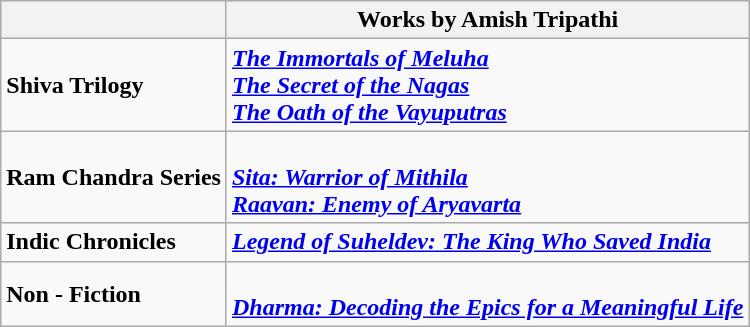<table class="wikitable">
<tr>
<th></th>
<th>Works by Amish Tripathi</th>
</tr>
<tr>
<td><strong>Shiva Trilogy</strong></td>
<td><strong><em><a href='#'>The Immortals of Meluha</a></em></strong><br><strong><em><a href='#'>The Secret of the Nagas</a></em></strong><br><strong><em><a href='#'>The Oath of the Vayuputras</a></em></strong></td>
</tr>
<tr>
<td><strong>Ram Chandra Series</strong></td>
<td><strong><em></em></strong><br><strong><em><a href='#'>Sita: Warrior of Mithila</a></em></strong><br><strong><em><a href='#'>Raavan: Enemy of Aryavarta</a></em></strong></td>
</tr>
<tr>
<td><strong>Indic Chronicles</strong></td>
<td><strong><em><a href='#'>Legend of Suheldev: The King Who Saved India</a></em></strong></td>
</tr>
<tr>
<td><strong>Non - Fiction</strong></td>
<td><strong><em></em></strong><br><strong><em><a href='#'>Dharma: Decoding the Epics for a Meaningful Life</a></em></strong></td>
</tr>
</table>
